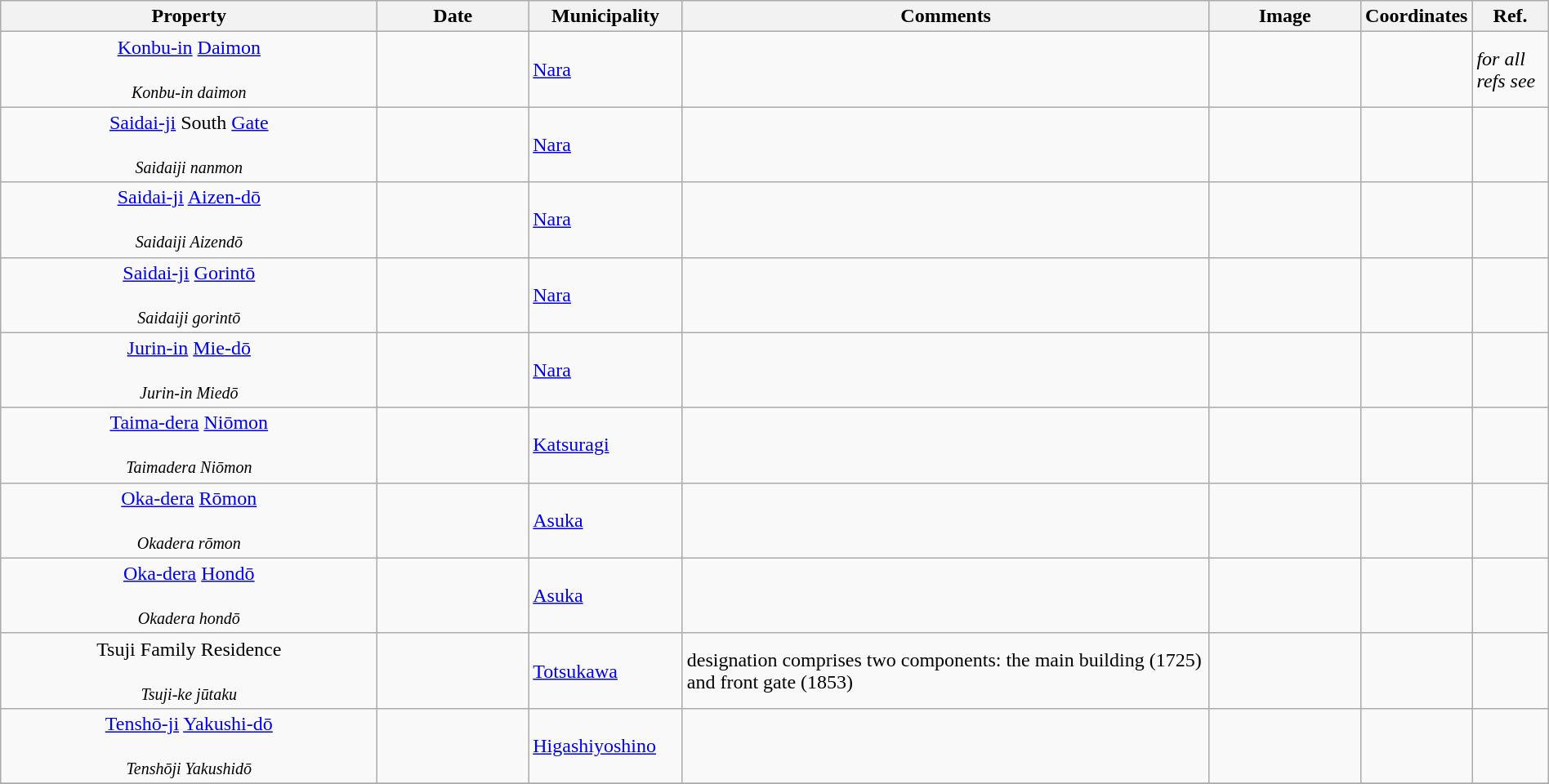<table class="wikitable sortable"  style="width:100%;">
<tr>
<th width="25%" align="left">Property</th>
<th width="10%" align="left" data-sort-type="number">Date</th>
<th width="10%" aligūn="left">Municipality</th>
<th width="35%" align="left" class="unsortable">Comments</th>
<th width="10%" align="left" class="unsortable">Image</th>
<th width="5%" align="left" class="unsortable">Coordinates</th>
<th width="5%" align="left" class="unsortable">Ref.</th>
</tr>
<tr>
<td align="center"><a href='#'>Konbu-in</a> <a href='#'>Daimon</a><br><br><small><em>Konbu-in daimon</em></small></td>
<td></td>
<td><a href='#'>Nara</a></td>
<td></td>
<td></td>
<td></td>
<td><em>for all refs see</em> </td>
</tr>
<tr>
<td align="center"><a href='#'>Saidai-ji</a> South <a href='#'>Gate</a><br><br><small><em>Saidaiji nanmon</em></small></td>
<td></td>
<td><a href='#'>Nara</a></td>
<td></td>
<td></td>
<td></td>
<td></td>
</tr>
<tr>
<td align="center"><a href='#'>Saidai-ji</a> <a href='#'>Aizen-dō</a><br><br><small><em>Saidaiji Aizendō</em></small></td>
<td></td>
<td><a href='#'>Nara</a></td>
<td></td>
<td></td>
<td></td>
<td></td>
</tr>
<tr>
<td align="center"><a href='#'>Saidai-ji</a> <a href='#'>Gorintō</a><br><br><small><em>Saidaiji gorintō</em></small></td>
<td></td>
<td><a href='#'>Nara</a></td>
<td></td>
<td></td>
<td></td>
<td></td>
</tr>
<tr>
<td align="center"><a href='#'>Jurin-in</a> <a href='#'>Mie-dō</a><br><br><small><em>Jurin-in Miedō</em></small></td>
<td></td>
<td><a href='#'>Nara</a></td>
<td></td>
<td></td>
<td></td>
<td></td>
</tr>
<tr>
<td align="center"><a href='#'>Taima-dera</a> <a href='#'>Niōmon</a><br><br><small><em>Taimadera Niōmon</em></small></td>
<td></td>
<td><a href='#'>Katsuragi</a></td>
<td></td>
<td></td>
<td></td>
<td></td>
</tr>
<tr>
<td align="center"><a href='#'>Oka-dera</a> <a href='#'>Rōmon</a><br><br><small><em>Okadera rōmon</em></small></td>
<td></td>
<td><a href='#'>Asuka</a></td>
<td></td>
<td></td>
<td></td>
<td></td>
</tr>
<tr>
<td align="center"><a href='#'>Oka-dera</a> <a href='#'>Hondō</a><br><br><small><em>Okadera hondō</em></small></td>
<td></td>
<td><a href='#'>Asuka</a></td>
<td></td>
<td></td>
<td></td>
<td></td>
</tr>
<tr>
<td align="center">Tsuji Family Residence<br><br><small><em>Tsuji-ke jūtaku</em></small></td>
<td></td>
<td><a href='#'>Totsukawa</a></td>
<td>designation comprises two components: the main building (1725) and front gate (1853)</td>
<td></td>
<td></td>
<td></td>
</tr>
<tr>
<td align="center"><a href='#'>Tenshō-ji</a> <a href='#'>Yakushi-dō</a><br><br><small><em>Tenshōji Yakushidō</em></small></td>
<td></td>
<td><a href='#'>Higashiyoshino</a></td>
<td></td>
<td></td>
<td></td>
<td></td>
</tr>
<tr>
</tr>
</table>
